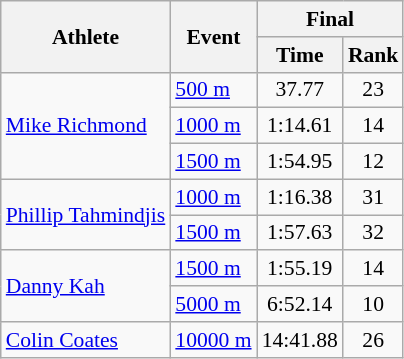<table class="wikitable" style="font-size:90%">
<tr>
<th rowspan="2">Athlete</th>
<th rowspan="2">Event</th>
<th colspan="2">Final</th>
</tr>
<tr>
<th>Time</th>
<th>Rank</th>
</tr>
<tr align="center">
<td align="left" rowspan=3><a href='#'>Mike Richmond</a></td>
<td align="left"><a href='#'>500 m</a></td>
<td>37.77</td>
<td>23</td>
</tr>
<tr align="center">
<td align="left"><a href='#'>1000 m</a></td>
<td>1:14.61</td>
<td>14</td>
</tr>
<tr align="center">
<td align="left"><a href='#'>1500 m</a></td>
<td>1:54.95</td>
<td>12</td>
</tr>
<tr align="center">
<td align="left" rowspan=2><a href='#'>Phillip Tahmindjis</a></td>
<td align="left"><a href='#'>1000 m</a></td>
<td>1:16.38</td>
<td>31</td>
</tr>
<tr align="center">
<td align="left"><a href='#'>1500 m</a></td>
<td>1:57.63</td>
<td>32</td>
</tr>
<tr align="center">
<td align="left" rowspan=2><a href='#'>Danny Kah</a></td>
<td align="left"><a href='#'>1500 m</a></td>
<td>1:55.19</td>
<td>14</td>
</tr>
<tr align="center">
<td align="left"><a href='#'>5000 m</a></td>
<td>6:52.14</td>
<td>10</td>
</tr>
<tr align="center">
<td align="left"><a href='#'>Colin Coates</a></td>
<td align="left"><a href='#'>10000 m</a></td>
<td>14:41.88</td>
<td>26</td>
</tr>
</table>
